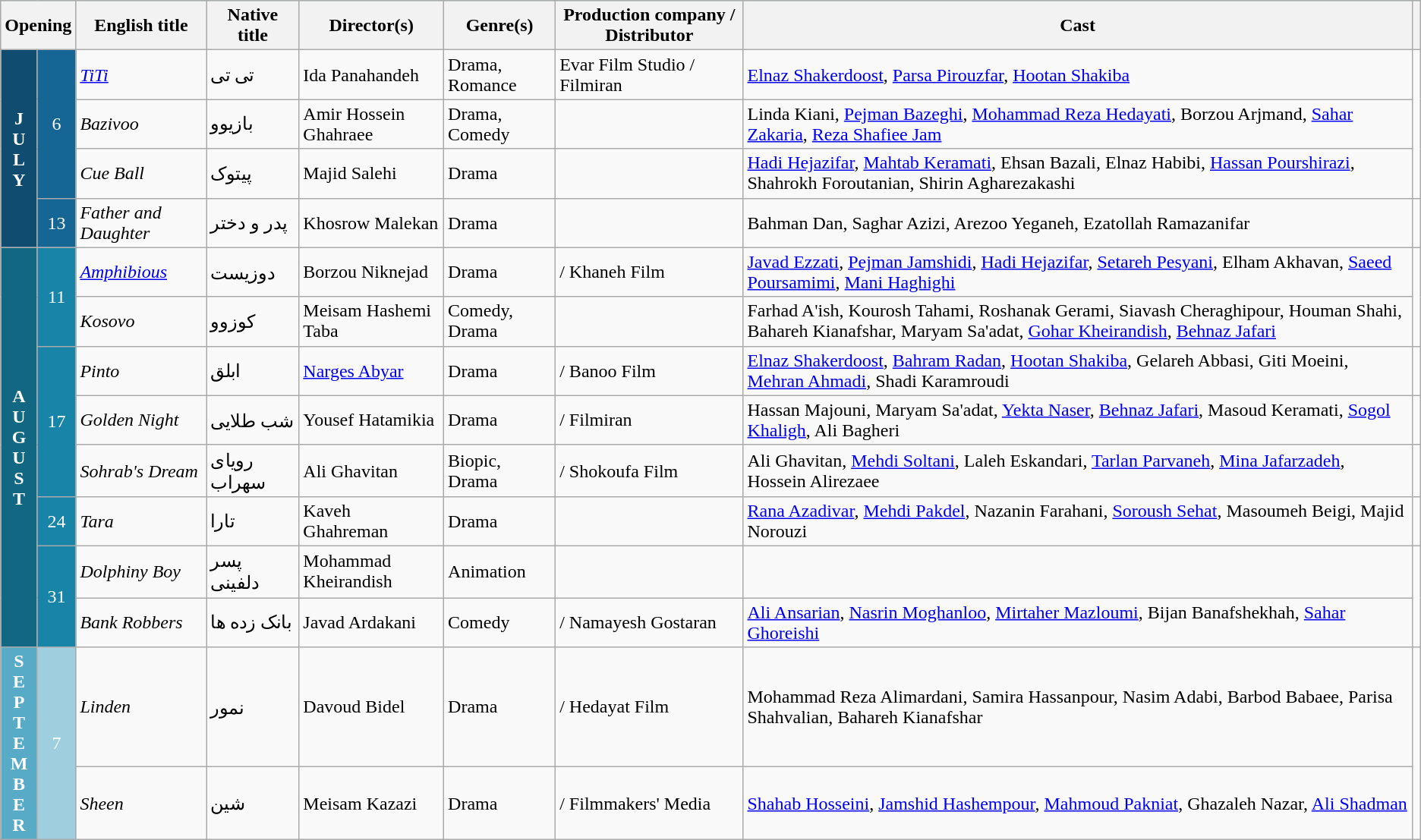<table class="wikitable sortable">
<tr style="background:#b0e0e6; text-align:center">
<th colspan="2">Opening</th>
<th>English title</th>
<th>Native title</th>
<th>Director(s)</th>
<th>Genre(s)</th>
<th><strong>Production company / Distributor</strong></th>
<th>Cast</th>
<th></th>
</tr>
<tr>
<th rowspan="4" style="text-align:center; background:#104B70; color:white;">J<br>U<br>L<br>Y</th>
<td rowspan="3" style="text-align:center; background:#156595; color:white;">6</td>
<td><em><a href='#'>TiTi</a></em></td>
<td>تی تی</td>
<td>Ida Panahandeh</td>
<td>Drama, Romance</td>
<td>Evar Film Studio / Filmiran</td>
<td><a href='#'>Elnaz Shakerdoost</a>, <a href='#'>Parsa Pirouzfar</a>, <a href='#'>Hootan Shakiba</a></td>
<td rowspan="3"></td>
</tr>
<tr>
<td><em>Bazivoo</em></td>
<td>بازیوو</td>
<td>Amir Hossein Ghahraee</td>
<td>Drama, Comedy</td>
<td></td>
<td>Linda Kiani, <a href='#'>Pejman Bazeghi</a>, <a href='#'>Mohammad Reza Hedayati</a>, Borzou Arjmand, <a href='#'>Sahar Zakaria</a>, <a href='#'>Reza Shafiee Jam</a></td>
</tr>
<tr>
<td><em>Cue Ball</em></td>
<td>پیتوک</td>
<td>Majid Salehi</td>
<td>Drama</td>
<td></td>
<td><a href='#'>Hadi Hejazifar</a>, <a href='#'>Mahtab Keramati</a>, Ehsan Bazali, Elnaz Habibi, <a href='#'>Hassan Pourshirazi</a>, Shahrokh Foroutanian, Shirin Agharezakashi</td>
</tr>
<tr>
<td rowspan="1" style="text-align:center; background:#156595; color:white;">13</td>
<td><em>Father and Daughter</em></td>
<td>پدر و دختر</td>
<td>Khosrow Malekan</td>
<td>Drama</td>
<td></td>
<td>Bahman Dan, Saghar Azizi, Arezoo Yeganeh, Ezatollah Ramazanifar</td>
<td></td>
</tr>
<tr August>
<th rowspan="8" style="text-align:center; background:#126783; color:white;">A<br>U<br>G<br>U<br>S<br>T</th>
<td rowspan="2" style="text-align:center; background:#1784A8; color:white;">11</td>
<td><em><a href='#'>Amphibious</a></em></td>
<td>دوزیست</td>
<td>Borzou Niknejad</td>
<td>Drama</td>
<td>/ Khaneh Film</td>
<td><a href='#'>Javad Ezzati</a>, <a href='#'>Pejman Jamshidi</a>, <a href='#'>Hadi Hejazifar</a>, <a href='#'>Setareh Pesyani</a>, Elham Akhavan, <a href='#'>Saeed Poursamimi</a>, <a href='#'>Mani Haghighi</a></td>
<td rowspan="2"></td>
</tr>
<tr>
<td><em>Kosovo</em></td>
<td>کوزوو</td>
<td>Meisam Hashemi Taba</td>
<td>Comedy, Drama</td>
<td></td>
<td>Farhad A'ish, Kourosh Tahami, Roshanak Gerami, Siavash Cheraghipour, Houman Shahi, Bahareh Kianafshar, Maryam Sa'adat, <a href='#'>Gohar Kheirandish</a>, <a href='#'>Behnaz Jafari</a></td>
</tr>
<tr>
<td rowspan="3" style="text-align:center; background:#1784A8; color:white;">17</td>
<td><em>Pinto</em></td>
<td>ابلق</td>
<td><a href='#'>Narges Abyar</a></td>
<td>Drama</td>
<td>/ Banoo Film</td>
<td><a href='#'>Elnaz Shakerdoost</a>, <a href='#'>Bahram Radan</a>, <a href='#'>Hootan Shakiba</a>, Gelareh Abbasi, Giti Moeini, <a href='#'>Mehran Ahmadi</a>, Shadi Karamroudi</td>
<td></td>
</tr>
<tr>
<td><em>Golden Night</em></td>
<td>شب طلایی</td>
<td>Yousef Hatamikia</td>
<td>Drama</td>
<td>/ Filmiran</td>
<td>Hassan Majouni, Maryam Sa'adat, <a href='#'>Yekta Naser</a>, <a href='#'>Behnaz Jafari</a>, Masoud Keramati, <a href='#'>Sogol Khaligh</a>, Ali Bagheri</td>
<td></td>
</tr>
<tr>
<td><em>Sohrab's Dream</em></td>
<td>رویای سهراب</td>
<td>Ali Ghavitan</td>
<td>Biopic, Drama</td>
<td>/ Shokoufa Film</td>
<td>Ali Ghavitan, <a href='#'>Mehdi Soltani</a>, Laleh Eskandari, <a href='#'>Tarlan Parvaneh</a>, <a href='#'>Mina Jafarzadeh</a>, Hossein Alirezaee</td>
<td></td>
</tr>
<tr>
<td style="text-align:center; background:#1784A8; color:white;">24</td>
<td><em>Tara</em></td>
<td>تارا</td>
<td>Kaveh Ghahreman</td>
<td>Drama</td>
<td></td>
<td><a href='#'>Rana Azadivar</a>, <a href='#'>Mehdi Pakdel</a>, Nazanin Farahani, <a href='#'>Soroush Sehat</a>, Masoumeh Beigi, Majid Norouzi</td>
<td></td>
</tr>
<tr>
<td rowspan="2" style="text-align:center; background:#1784A8; color:white;">31</td>
<td><em>Dolphiny Boy</em></td>
<td>پسر دلفینی</td>
<td>Mohammad Kheirandish</td>
<td>Animation</td>
<td></td>
<td></td>
<td rowspan="2"></td>
</tr>
<tr>
<td><em>Bank Robbers</em></td>
<td>بانک زده ها</td>
<td>Javad Ardakani</td>
<td>Comedy</td>
<td>/ Namayesh Gostaran</td>
<td><a href='#'>Ali Ansarian</a>, <a href='#'>Nasrin Moghanloo</a>, <a href='#'>Mirtaher Mazloumi</a>, Bijan Banafshekhah, <a href='#'>Sahar Ghoreishi</a></td>
</tr>
<tr>
<th rowspan="2" style="text-align:center; background:#58ABC7; color:white;">S<br>E<br>P<br>T<br>E<br>M<br>B<br>E<br>R</th>
<td rowspan="2" style="text-align:center; background:#9FCFDF; color:white;">7</td>
<td><em>Linden</em></td>
<td>نمور</td>
<td>Davoud Bidel</td>
<td>Drama</td>
<td>/ Hedayat Film</td>
<td>Mohammad Reza Alimardani, Samira Hassanpour, Nasim Adabi, Barbod Babaee, Parisa Shahvalian, Bahareh Kianafshar</td>
<td rowspan="2"></td>
</tr>
<tr>
<td><em>Sheen</em></td>
<td>شین</td>
<td>Meisam Kazazi</td>
<td>Drama</td>
<td>/ Filmmakers' Media</td>
<td><a href='#'>Shahab Hosseini</a>, <a href='#'>Jamshid Hashempour</a>, <a href='#'>Mahmoud Pakniat</a>, Ghazaleh Nazar, <a href='#'>Ali Shadman</a></td>
</tr>
</table>
